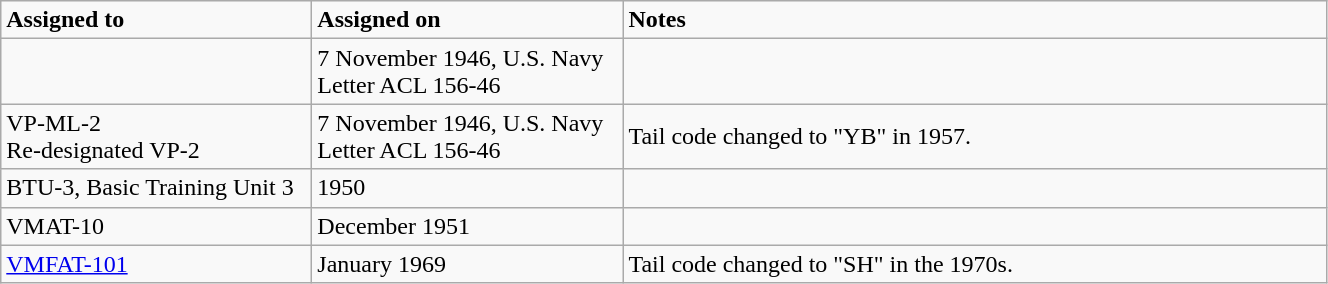<table class="wikitable" style="width: 70%;">
<tr>
<td style="width: 200px;"><strong>Assigned to</strong></td>
<td style="width: 200px;"><strong>Assigned on</strong></td>
<td><strong>Notes</strong></td>
</tr>
<tr>
<td></td>
<td>7 November 1946, U.S. Navy Letter ACL 156-46</td>
<td></td>
</tr>
<tr>
<td>VP-ML-2<br>Re-designated VP-2</td>
<td>7 November 1946, U.S. Navy Letter ACL 156-46</td>
<td>Tail code changed to "YB" in 1957.</td>
</tr>
<tr>
<td>BTU-3, Basic Training Unit 3</td>
<td>1950</td>
<td></td>
</tr>
<tr>
<td>VMAT-10</td>
<td>December 1951</td>
<td></td>
</tr>
<tr>
<td><a href='#'>VMFAT-101</a></td>
<td>January 1969</td>
<td>Tail code changed to "SH" in the 1970s.</td>
</tr>
</table>
